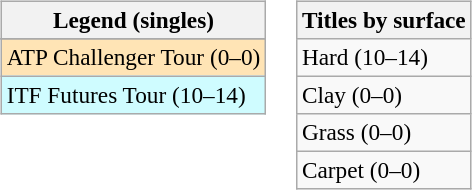<table>
<tr valign=top>
<td><br><table class=wikitable style=font-size:97%>
<tr>
<th>Legend (singles)</th>
</tr>
<tr bgcolor=e5d1cb>
</tr>
<tr bgcolor=moccasin>
<td>ATP Challenger Tour (0–0)</td>
</tr>
<tr bgcolor=cffcff>
<td>ITF Futures Tour (10–14)</td>
</tr>
</table>
</td>
<td><br><table class=wikitable style=font-size:97%>
<tr>
<th>Titles by surface</th>
</tr>
<tr>
<td>Hard (10–14)</td>
</tr>
<tr>
<td>Clay (0–0)</td>
</tr>
<tr>
<td>Grass (0–0)</td>
</tr>
<tr>
<td>Carpet (0–0)</td>
</tr>
</table>
</td>
</tr>
</table>
